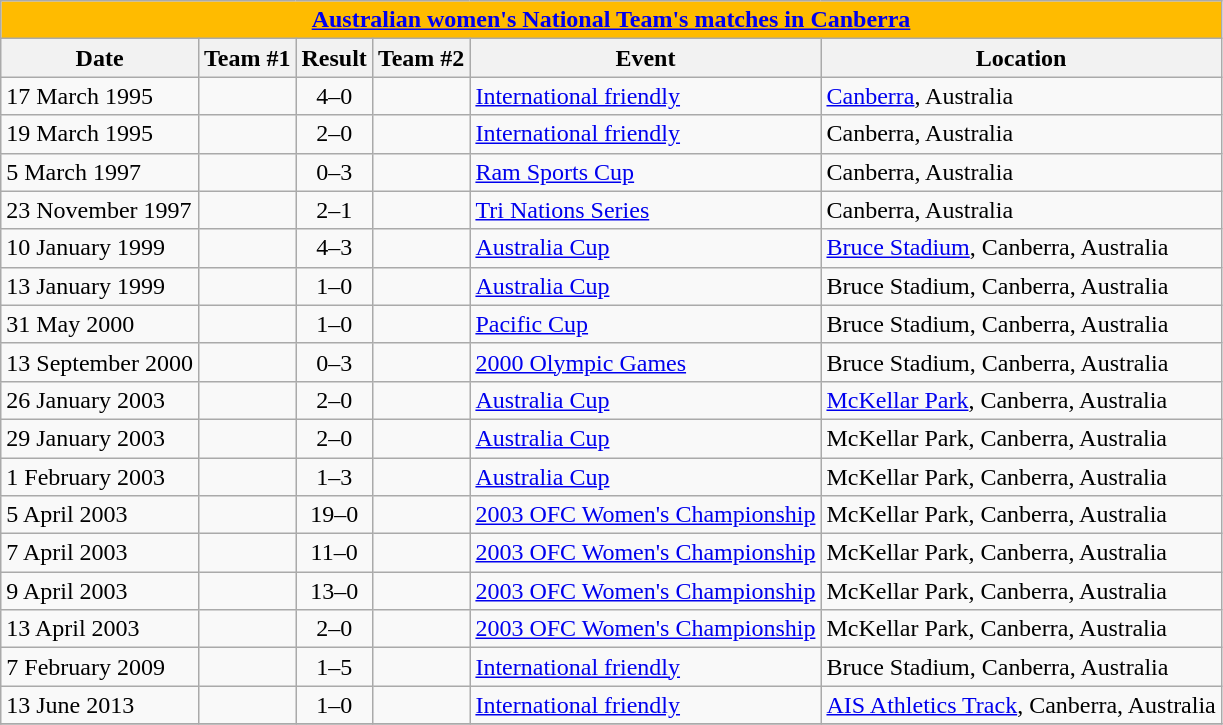<table class="wikitable collapsible" style="text-align:left">
<tr>
<th style="background:#FFBB00;" colspan="6"><a href='#'><span>Australian women's National Team's matches in Canberra</span></a></th>
</tr>
<tr>
<th>Date</th>
<th>Team #1</th>
<th>Result</th>
<th>Team #2</th>
<th>Event</th>
<th>Location</th>
</tr>
<tr>
<td>17 March 1995</td>
<td align="right"></td>
<td align="center">4–0</td>
<td></td>
<td><a href='#'>International friendly</a></td>
<td><a href='#'>Canberra</a>, Australia</td>
</tr>
<tr>
<td>19 March 1995</td>
<td align="right"></td>
<td align="center">2–0</td>
<td></td>
<td><a href='#'>International friendly</a></td>
<td>Canberra, Australia</td>
</tr>
<tr>
<td>5 March 1997</td>
<td align="right"></td>
<td align="center">0–3</td>
<td></td>
<td><a href='#'>Ram Sports Cup</a></td>
<td>Canberra, Australia</td>
</tr>
<tr>
<td>23 November 1997</td>
<td align="right"></td>
<td align="center">2–1</td>
<td></td>
<td><a href='#'>Tri Nations Series</a></td>
<td>Canberra, Australia</td>
</tr>
<tr>
<td>10 January 1999</td>
<td align="right"></td>
<td align="center">4–3</td>
<td></td>
<td><a href='#'>Australia Cup</a></td>
<td><a href='#'>Bruce Stadium</a>, Canberra, Australia</td>
</tr>
<tr>
<td>13 January 1999</td>
<td align="right"></td>
<td align="center">1–0</td>
<td></td>
<td><a href='#'>Australia Cup</a></td>
<td>Bruce Stadium, Canberra, Australia</td>
</tr>
<tr>
<td>31 May 2000</td>
<td align="right"></td>
<td align="center">1–0</td>
<td></td>
<td><a href='#'>Pacific Cup</a></td>
<td>Bruce Stadium, Canberra, Australia</td>
</tr>
<tr>
<td>13 September 2000</td>
<td align="right"></td>
<td align="center">0–3</td>
<td></td>
<td><a href='#'>2000 Olympic Games</a></td>
<td>Bruce Stadium, Canberra, Australia</td>
</tr>
<tr>
<td>26 January 2003</td>
<td align="right"></td>
<td align="center">2–0</td>
<td></td>
<td><a href='#'>Australia Cup</a></td>
<td><a href='#'>McKellar Park</a>, Canberra, Australia</td>
</tr>
<tr>
<td>29 January 2003</td>
<td align="right"></td>
<td align="center">2–0</td>
<td></td>
<td><a href='#'>Australia Cup</a></td>
<td>McKellar Park, Canberra, Australia</td>
</tr>
<tr>
<td>1 February 2003</td>
<td align="right"></td>
<td align="center">1–3</td>
<td></td>
<td><a href='#'>Australia Cup</a></td>
<td>McKellar Park, Canberra, Australia</td>
</tr>
<tr>
<td>5 April 2003</td>
<td align="right"></td>
<td align="center">19–0</td>
<td></td>
<td><a href='#'>2003 OFC Women's Championship</a></td>
<td>McKellar Park, Canberra, Australia</td>
</tr>
<tr>
<td>7 April 2003</td>
<td align="right"></td>
<td align="center">11–0</td>
<td></td>
<td><a href='#'>2003 OFC Women's Championship</a></td>
<td>McKellar Park, Canberra, Australia</td>
</tr>
<tr>
<td>9 April 2003</td>
<td align="right"></td>
<td align="center">13–0</td>
<td></td>
<td><a href='#'>2003 OFC Women's Championship</a></td>
<td>McKellar Park, Canberra, Australia</td>
</tr>
<tr>
<td>13 April 2003</td>
<td align="right"></td>
<td align="center">2–0</td>
<td></td>
<td><a href='#'>2003 OFC Women's Championship</a></td>
<td>McKellar Park, Canberra, Australia</td>
</tr>
<tr>
<td>7 February 2009</td>
<td align="right"></td>
<td align="center">1–5</td>
<td></td>
<td><a href='#'>International friendly</a></td>
<td>Bruce Stadium, Canberra, Australia</td>
</tr>
<tr>
<td>13 June 2013</td>
<td align="right"></td>
<td align="center">1–0</td>
<td></td>
<td><a href='#'>International friendly</a></td>
<td><a href='#'>AIS Athletics Track</a>, Canberra, Australia</td>
</tr>
<tr>
</tr>
</table>
